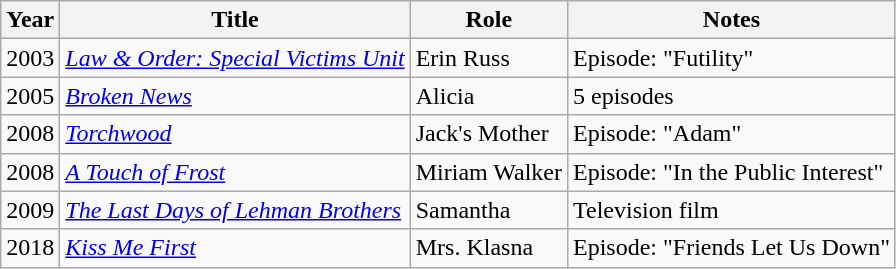<table class="wikitable sortable">
<tr>
<th>Year</th>
<th>Title</th>
<th>Role</th>
<th>Notes</th>
</tr>
<tr>
<td>2003</td>
<td><em><a href='#'>Law & Order: Special Victims Unit</a></em></td>
<td>Erin Russ</td>
<td>Episode: "Futility"</td>
</tr>
<tr>
<td>2005</td>
<td><em><a href='#'>Broken News</a></em></td>
<td>Alicia</td>
<td>5 episodes</td>
</tr>
<tr>
<td>2008</td>
<td><em><a href='#'>Torchwood</a></em></td>
<td>Jack's Mother</td>
<td>Episode: "Adam"</td>
</tr>
<tr>
<td>2008</td>
<td><em><a href='#'>A Touch of Frost</a></em></td>
<td>Miriam Walker</td>
<td>Episode: "In the Public Interest"</td>
</tr>
<tr>
<td>2009</td>
<td><em><a href='#'>The Last Days of Lehman Brothers</a></em></td>
<td>Samantha</td>
<td>Television film</td>
</tr>
<tr>
<td>2018</td>
<td><a href='#'><em>Kiss Me First</em></a></td>
<td>Mrs. Klasna</td>
<td>Episode: "Friends Let Us Down"</td>
</tr>
</table>
